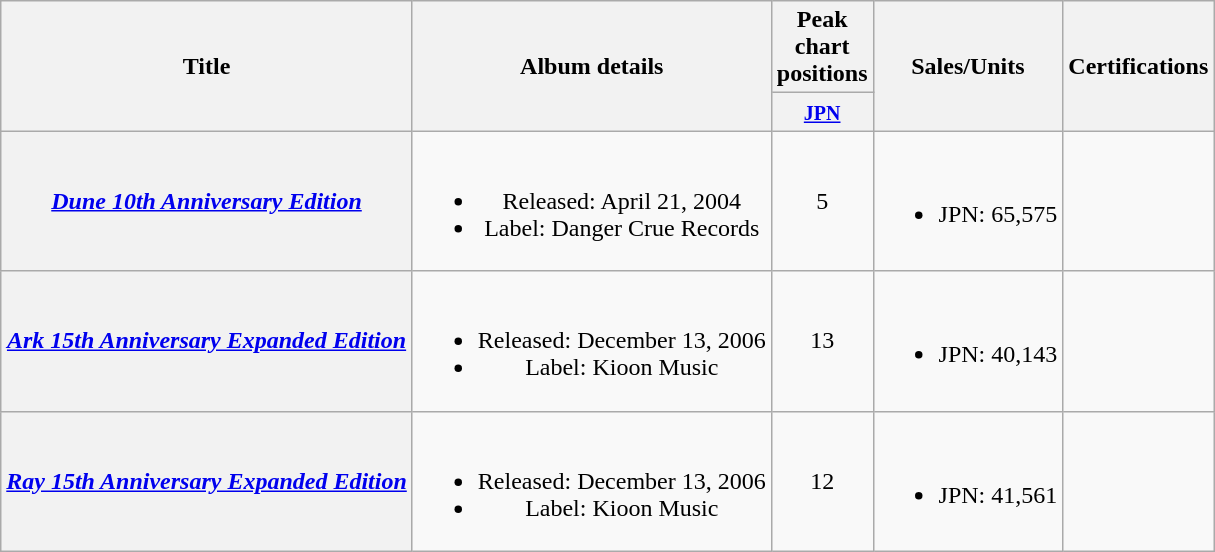<table class="wikitable plainrowheaders" style="text-align:center;">
<tr>
<th rowspan="2" scope="col">Title</th>
<th rowspan="2" scope="col">Album details</th>
<th colspan="1">Peak chart positions</th>
<th rowspan="2" scope="col">Sales/Units</th>
<th rowspan="2">Certifications</th>
</tr>
<tr>
<th style="width:3em;"><small><a href='#'>JPN</a></small><br></th>
</tr>
<tr>
<th scope="row"><em><a href='#'>Dune 10th Anniversary Edition</a></em></th>
<td><br><ul><li>Released: April 21, 2004</li><li>Label: Danger Crue Records</li></ul></td>
<td>5</td>
<td><br><ul><li>JPN: 65,575</li></ul></td>
<td></td>
</tr>
<tr>
<th scope="row"><em><a href='#'>Ark 15th Anniversary Expanded Edition</a></em></th>
<td><br><ul><li>Released: December 13, 2006</li><li>Label: Kioon Music</li></ul></td>
<td>13</td>
<td><br><ul><li>JPN: 40,143</li></ul></td>
<td></td>
</tr>
<tr>
<th scope="row"><em><a href='#'>Ray 15th Anniversary Expanded Edition</a></em></th>
<td><br><ul><li>Released: December 13, 2006</li><li>Label: Kioon Music</li></ul></td>
<td>12</td>
<td><br><ul><li>JPN: 41,561</li></ul></td>
<td></td>
</tr>
</table>
